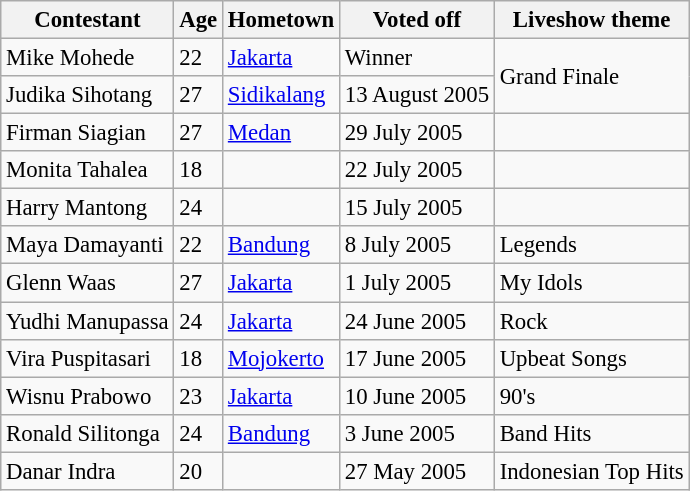<table class="wikitable" style="font-size:95%;">
<tr>
<th>Contestant</th>
<th>Age</th>
<th>Hometown</th>
<th>Voted off</th>
<th>Liveshow theme</th>
</tr>
<tr>
<td>Mike Mohede</td>
<td>22</td>
<td><a href='#'>Jakarta</a></td>
<td>Winner</td>
<td rowspan = "2">Grand Finale</td>
</tr>
<tr>
<td>Judika Sihotang</td>
<td>27</td>
<td><a href='#'>Sidikalang</a></td>
<td>13 August 2005</td>
</tr>
<tr>
<td>Firman Siagian</td>
<td>27</td>
<td><a href='#'>Medan</a></td>
<td>29 July 2005</td>
<td></td>
</tr>
<tr>
<td>Monita Tahalea</td>
<td>18</td>
<td></td>
<td>22 July 2005</td>
<td></td>
</tr>
<tr>
<td>Harry Mantong</td>
<td>24</td>
<td></td>
<td>15 July 2005</td>
<td></td>
</tr>
<tr>
<td>Maya Damayanti</td>
<td>22</td>
<td><a href='#'>Bandung</a></td>
<td>8 July 2005</td>
<td>Legends</td>
</tr>
<tr>
<td>Glenn Waas</td>
<td>27</td>
<td><a href='#'>Jakarta</a></td>
<td>1 July 2005</td>
<td>My Idols</td>
</tr>
<tr>
<td>Yudhi Manupassa</td>
<td>24</td>
<td><a href='#'>Jakarta</a></td>
<td>24 June 2005</td>
<td>Rock</td>
</tr>
<tr>
<td>Vira Puspitasari</td>
<td>18</td>
<td><a href='#'>Mojokerto</a></td>
<td>17 June 2005</td>
<td>Upbeat Songs</td>
</tr>
<tr>
<td>Wisnu Prabowo</td>
<td>23</td>
<td><a href='#'>Jakarta</a></td>
<td>10 June 2005</td>
<td>90's</td>
</tr>
<tr>
<td>Ronald Silitonga</td>
<td>24</td>
<td><a href='#'>Bandung</a></td>
<td>3 June 2005</td>
<td>Band Hits</td>
</tr>
<tr>
<td>Danar Indra</td>
<td>20</td>
<td></td>
<td>27 May 2005</td>
<td>Indonesian Top Hits</td>
</tr>
</table>
